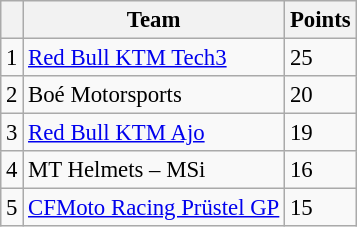<table class="wikitable" style="font-size: 95%;">
<tr>
<th></th>
<th>Team</th>
<th>Points</th>
</tr>
<tr>
<td align=center>1</td>
<td> <a href='#'>Red Bull KTM Tech3</a></td>
<td align=left>25</td>
</tr>
<tr>
<td align=center>2</td>
<td> Boé Motorsports</td>
<td align=left>20</td>
</tr>
<tr>
<td align=center>3</td>
<td> <a href='#'>Red Bull KTM Ajo</a></td>
<td align=left>19</td>
</tr>
<tr>
<td align=center>4</td>
<td> MT Helmets – MSi</td>
<td align=left>16</td>
</tr>
<tr>
<td align=center>5</td>
<td> <a href='#'>CFMoto Racing Prüstel GP</a></td>
<td align=left>15</td>
</tr>
</table>
